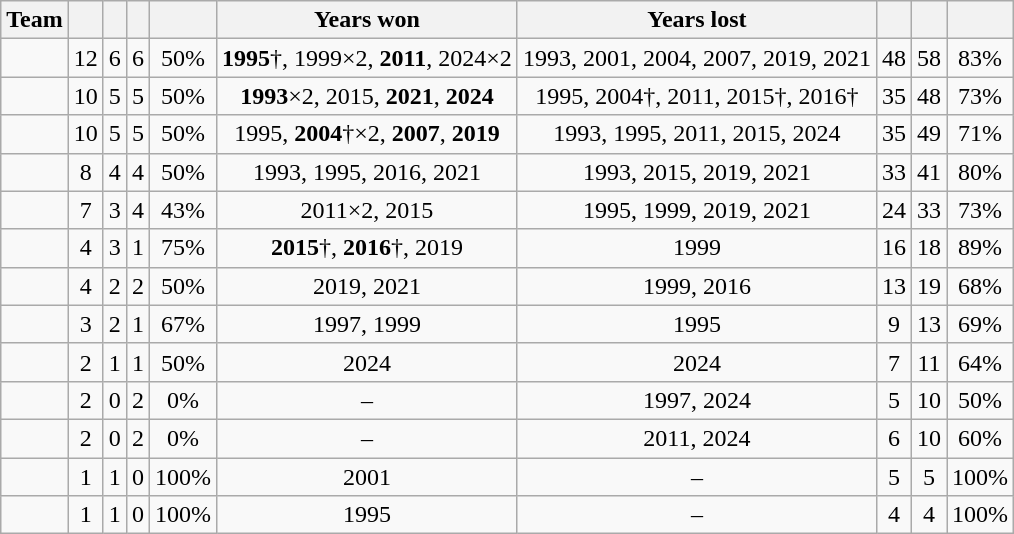<table class="wikitable sortable" style="text-align: center;">
<tr>
<th>Team</th>
<th></th>
<th></th>
<th></th>
<th></th>
<th class=unsortable>Years won</th>
<th class=unsortable>Years lost</th>
<th></th>
<th></th>
<th></th>
</tr>
<tr>
<td align=left></td>
<td>12</td>
<td>6</td>
<td>6</td>
<td>50%</td>
<td><strong>1995</strong>†, 1999×2, <strong>2011</strong>, 2024×2</td>
<td>1993, 2001, 2004, 2007, 2019, 2021</td>
<td>48</td>
<td>58</td>
<td>83%</td>
</tr>
<tr>
<td align=left></td>
<td>10</td>
<td>5</td>
<td>5</td>
<td>50%</td>
<td><strong>1993</strong>×2, 2015, <strong>2021</strong>, <strong>2024</strong></td>
<td>1995, 2004†, 2011, 2015†, 2016†</td>
<td>35</td>
<td>48</td>
<td>73%</td>
</tr>
<tr>
<td align=left></td>
<td>10</td>
<td>5</td>
<td>5</td>
<td>50%</td>
<td>1995, <strong>2004</strong>†×2, <strong>2007</strong>, <strong>2019</strong></td>
<td>1993, 1995, 2011, 2015, 2024</td>
<td>35</td>
<td>49</td>
<td>71%</td>
</tr>
<tr>
<td align=left></td>
<td>8</td>
<td>4</td>
<td>4</td>
<td>50%</td>
<td>1993, 1995, 2016, 2021</td>
<td>1993, 2015, 2019, 2021</td>
<td>33</td>
<td>41</td>
<td>80%</td>
</tr>
<tr>
<td align=left></td>
<td>7</td>
<td>3</td>
<td>4</td>
<td>43%</td>
<td>2011×2, 2015</td>
<td>1995, 1999, 2019, 2021</td>
<td>24</td>
<td>33</td>
<td>73%</td>
</tr>
<tr>
<td align=left></td>
<td>4</td>
<td>3</td>
<td>1</td>
<td>75%</td>
<td><strong>2015</strong>†, <strong>2016</strong>†, 2019</td>
<td>1999</td>
<td>16</td>
<td>18</td>
<td>89%</td>
</tr>
<tr>
<td align=left></td>
<td>4</td>
<td>2</td>
<td>2</td>
<td>50%</td>
<td>2019, 2021</td>
<td>1999, 2016</td>
<td>13</td>
<td>19</td>
<td>68%</td>
</tr>
<tr>
<td align=left></td>
<td>3</td>
<td>2</td>
<td>1</td>
<td>67%</td>
<td>1997, 1999</td>
<td>1995</td>
<td>9</td>
<td>13</td>
<td>69%</td>
</tr>
<tr>
<td align=left></td>
<td>2</td>
<td>1</td>
<td>1</td>
<td>50%</td>
<td>2024</td>
<td>2024</td>
<td>7</td>
<td>11</td>
<td>64%</td>
</tr>
<tr>
<td align=left></td>
<td>2</td>
<td>0</td>
<td>2</td>
<td>0%</td>
<td>–</td>
<td>1997, 2024</td>
<td>5</td>
<td>10</td>
<td>50%</td>
</tr>
<tr>
<td align=left></td>
<td>2</td>
<td>0</td>
<td>2</td>
<td>0%</td>
<td>–</td>
<td>2011, 2024</td>
<td>6</td>
<td>10</td>
<td>60%</td>
</tr>
<tr>
<td align=left></td>
<td>1</td>
<td>1</td>
<td>0</td>
<td>100%</td>
<td>2001</td>
<td>–</td>
<td>5</td>
<td>5</td>
<td>100%</td>
</tr>
<tr>
<td align=left></td>
<td>1</td>
<td>1</td>
<td>0</td>
<td>100%</td>
<td>1995</td>
<td>–</td>
<td>4</td>
<td>4</td>
<td>100%</td>
</tr>
</table>
